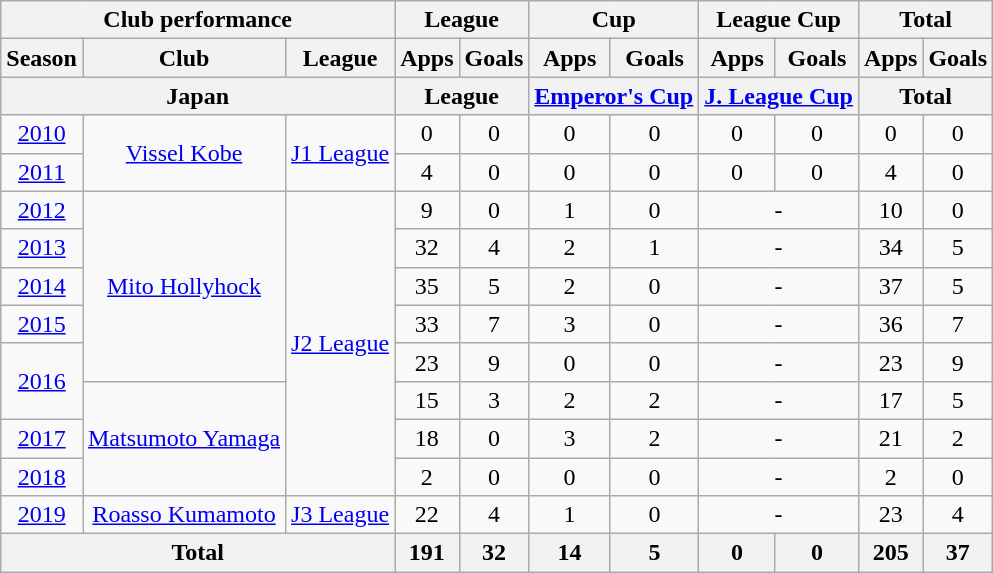<table class="wikitable" style="text-align:center;">
<tr>
<th colspan=3>Club performance</th>
<th colspan=2>League</th>
<th colspan=2>Cup</th>
<th colspan=2>League Cup</th>
<th colspan=2>Total</th>
</tr>
<tr>
<th>Season</th>
<th>Club</th>
<th>League</th>
<th>Apps</th>
<th>Goals</th>
<th>Apps</th>
<th>Goals</th>
<th>Apps</th>
<th>Goals</th>
<th>Apps</th>
<th>Goals</th>
</tr>
<tr>
<th colspan=3>Japan</th>
<th colspan=2>League</th>
<th colspan=2><a href='#'>Emperor's Cup</a></th>
<th colspan=2><a href='#'>J. League Cup</a></th>
<th colspan=2>Total</th>
</tr>
<tr>
<td><a href='#'>2010</a></td>
<td rowspan="2"><a href='#'>Vissel Kobe</a></td>
<td rowspan="2"><a href='#'>J1 League</a></td>
<td>0</td>
<td>0</td>
<td>0</td>
<td>0</td>
<td>0</td>
<td>0</td>
<td>0</td>
<td>0</td>
</tr>
<tr>
<td><a href='#'>2011</a></td>
<td>4</td>
<td>0</td>
<td>0</td>
<td>0</td>
<td>0</td>
<td>0</td>
<td>4</td>
<td>0</td>
</tr>
<tr>
<td><a href='#'>2012</a></td>
<td rowspan="5"><a href='#'>Mito Hollyhock</a></td>
<td rowspan="8"><a href='#'>J2 League</a></td>
<td>9</td>
<td>0</td>
<td>1</td>
<td>0</td>
<td colspan="2">-</td>
<td>10</td>
<td>0</td>
</tr>
<tr>
<td><a href='#'>2013</a></td>
<td>32</td>
<td>4</td>
<td>2</td>
<td>1</td>
<td colspan="2">-</td>
<td>34</td>
<td>5</td>
</tr>
<tr>
<td><a href='#'>2014</a></td>
<td>35</td>
<td>5</td>
<td>2</td>
<td>0</td>
<td colspan="2">-</td>
<td>37</td>
<td>5</td>
</tr>
<tr>
<td><a href='#'>2015</a></td>
<td>33</td>
<td>7</td>
<td>3</td>
<td>0</td>
<td colspan="2">-</td>
<td>36</td>
<td>7</td>
</tr>
<tr>
<td rowspan="2"><a href='#'>2016</a></td>
<td>23</td>
<td>9</td>
<td>0</td>
<td>0</td>
<td colspan="2">-</td>
<td>23</td>
<td>9</td>
</tr>
<tr>
<td rowspan="3"><a href='#'>Matsumoto Yamaga</a></td>
<td>15</td>
<td>3</td>
<td>2</td>
<td>2</td>
<td colspan="2">-</td>
<td>17</td>
<td>5</td>
</tr>
<tr>
<td><a href='#'>2017</a></td>
<td>18</td>
<td>0</td>
<td>3</td>
<td>2</td>
<td colspan="2">-</td>
<td>21</td>
<td>2</td>
</tr>
<tr>
<td><a href='#'>2018</a></td>
<td>2</td>
<td>0</td>
<td>0</td>
<td>0</td>
<td colspan="2">-</td>
<td>2</td>
<td>0</td>
</tr>
<tr>
<td><a href='#'>2019</a></td>
<td><a href='#'>Roasso Kumamoto</a></td>
<td rowspan="1"><a href='#'>J3 League</a></td>
<td>22</td>
<td>4</td>
<td>1</td>
<td>0</td>
<td colspan="2">-</td>
<td>23</td>
<td>4</td>
</tr>
<tr>
<th colspan=3>Total</th>
<th>191</th>
<th>32</th>
<th>14</th>
<th>5</th>
<th>0</th>
<th>0</th>
<th>205</th>
<th>37</th>
</tr>
</table>
